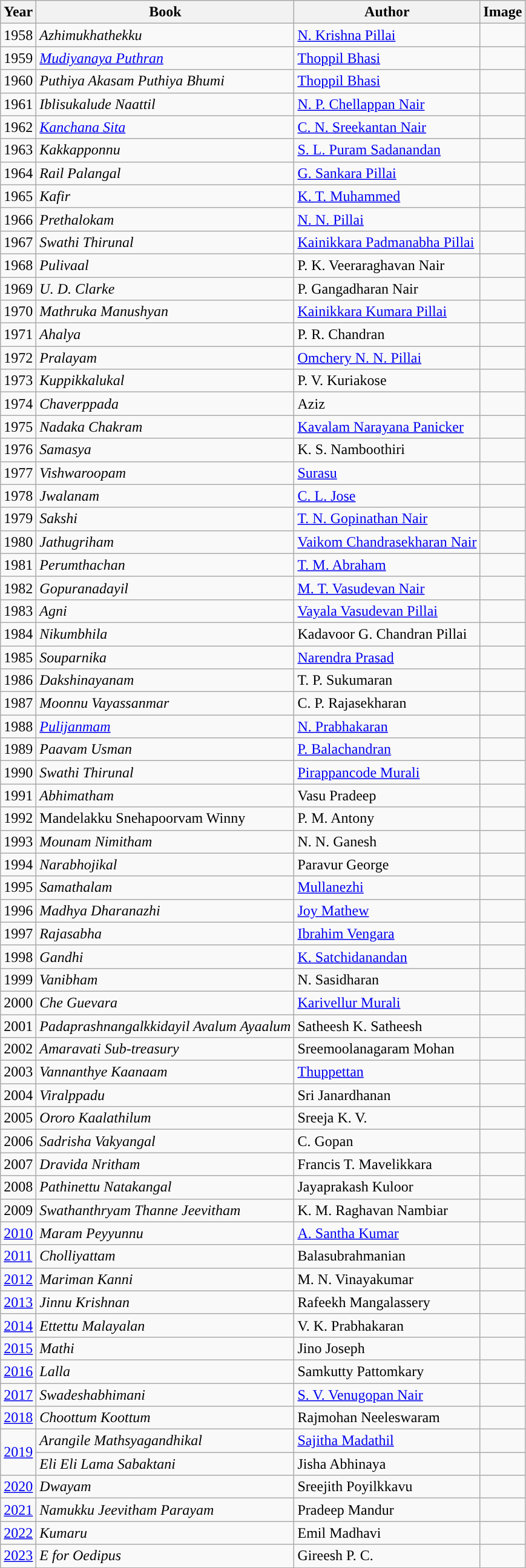<table class="wikitable sortable">
<tr>
<th>Year</th>
<th>Book</th>
<th>Author</th>
<th>Image</th>
</tr>
<tr>
<td>1958</td>
<td><em>Azhimukhathekku</em></td>
<td><a href='#'>N. Krishna Pillai</a></td>
<td></td>
</tr>
<tr>
<td>1959</td>
<td><em><a href='#'>Mudiyanaya Puthran</a></em></td>
<td><a href='#'>Thoppil Bhasi</a></td>
<td></td>
</tr>
<tr>
<td>1960</td>
<td><em>Puthiya Akasam Puthiya Bhumi</em></td>
<td><a href='#'>Thoppil Bhasi</a></td>
<td></td>
</tr>
<tr>
<td>1961</td>
<td><em>Iblisukalude Naattil</em></td>
<td><a href='#'>N. P. Chellappan Nair</a></td>
<td></td>
</tr>
<tr>
<td>1962</td>
<td><em><a href='#'>Kanchana Sita</a></em></td>
<td><a href='#'>C. N. Sreekantan Nair</a></td>
<td></td>
</tr>
<tr>
<td>1963</td>
<td><em>Kakkapponnu</em></td>
<td><a href='#'>S. L. Puram Sadanandan</a></td>
<td></td>
</tr>
<tr>
<td>1964</td>
<td><em>Rail Palangal</em></td>
<td><a href='#'>G. Sankara Pillai</a></td>
<td></td>
</tr>
<tr>
<td>1965</td>
<td><em>Kafir</em></td>
<td><a href='#'>K. T. Muhammed</a></td>
<td></td>
</tr>
<tr>
<td>1966</td>
<td><em>Prethalokam</em></td>
<td><a href='#'>N. N. Pillai</a></td>
<td></td>
</tr>
<tr>
<td>1967</td>
<td><em>Swathi Thirunal</em></td>
<td><a href='#'>Kainikkara Padmanabha Pillai</a></td>
<td></td>
</tr>
<tr>
<td>1968</td>
<td><em>Pulivaal</em></td>
<td>P. K. Veeraraghavan Nair</td>
<td></td>
</tr>
<tr>
<td>1969</td>
<td><em>U. D. Clarke</em></td>
<td>P. Gangadharan Nair</td>
<td></td>
</tr>
<tr>
<td>1970</td>
<td><em>Mathruka Manushyan</em></td>
<td><a href='#'>Kainikkara Kumara Pillai</a></td>
<td></td>
</tr>
<tr>
<td>1971</td>
<td><em>Ahalya</em></td>
<td>P. R. Chandran</td>
<td></td>
</tr>
<tr>
<td>1972</td>
<td><em>Pralayam</em></td>
<td><a href='#'>Omchery N. N. Pillai</a></td>
<td></td>
</tr>
<tr>
<td>1973</td>
<td><em>Kuppikkalukal</em></td>
<td>P. V. Kuriakose</td>
<td></td>
</tr>
<tr>
<td>1974</td>
<td><em>Chaverppada</em></td>
<td>Aziz</td>
<td></td>
</tr>
<tr>
<td>1975</td>
<td><em>Nadaka Chakram</em></td>
<td><a href='#'>Kavalam Narayana Panicker</a></td>
<td></td>
</tr>
<tr>
<td>1976</td>
<td><em>Samasya</em></td>
<td>K. S. Namboothiri</td>
<td></td>
</tr>
<tr>
<td>1977</td>
<td><em>Vishwaroopam</em></td>
<td><a href='#'>Surasu</a></td>
<td></td>
</tr>
<tr>
<td>1978</td>
<td><em>Jwalanam</em></td>
<td><a href='#'>C. L. Jose</a></td>
<td></td>
</tr>
<tr>
<td>1979</td>
<td><em>Sakshi</em></td>
<td><a href='#'>T. N. Gopinathan Nair</a></td>
<td></td>
</tr>
<tr>
<td>1980</td>
<td><em>Jathugriham</em></td>
<td><a href='#'>Vaikom Chandrasekharan Nair</a></td>
<td></td>
</tr>
<tr>
<td>1981</td>
<td><em>Perumthachan</em></td>
<td><a href='#'>T. M. Abraham</a></td>
<td></td>
</tr>
<tr>
<td>1982</td>
<td><em>Gopuranadayil</em></td>
<td><a href='#'>M. T. Vasudevan Nair</a></td>
<td></td>
</tr>
<tr>
<td>1983</td>
<td><em>Agni</em></td>
<td><a href='#'>Vayala Vasudevan Pillai</a></td>
<td></td>
</tr>
<tr>
<td>1984</td>
<td><em>Nikumbhila</em></td>
<td>Kadavoor G. Chandran Pillai</td>
<td></td>
</tr>
<tr>
<td>1985</td>
<td><em>Souparnika</em></td>
<td><a href='#'>Narendra Prasad</a></td>
<td></td>
</tr>
<tr>
<td>1986</td>
<td><em>Dakshinayanam</em></td>
<td>T. P. Sukumaran</td>
<td></td>
</tr>
<tr>
<td>1987</td>
<td><em>Moonnu Vayassanmar</em></td>
<td>C. P. Rajasekharan</td>
<td></td>
</tr>
<tr>
<td>1988</td>
<td><em><a href='#'>Pulijanmam</a></em></td>
<td><a href='#'>N. Prabhakaran</a></td>
<td></td>
</tr>
<tr>
<td>1989</td>
<td><em>Paavam Usman</em></td>
<td><a href='#'>P. Balachandran</a></td>
<td></td>
</tr>
<tr>
<td>1990</td>
<td><em>Swathi Thirunal</em></td>
<td><a href='#'>Pirappancode Murali</a></td>
<td></td>
</tr>
<tr>
<td>1991</td>
<td><em>Abhimatham</em></td>
<td>Vasu Pradeep</td>
<td></td>
</tr>
<tr>
<td>1992</td>
<td>Mandelakku Snehapoorvam Winny</td>
<td>P. M. Antony</td>
<td></td>
</tr>
<tr>
<td>1993</td>
<td><em>Mounam Nimitham</em></td>
<td>N. N. Ganesh</td>
<td></td>
</tr>
<tr>
<td>1994</td>
<td><em>Narabhojikal</em></td>
<td>Paravur George</td>
<td></td>
</tr>
<tr>
<td>1995</td>
<td><em>Samathalam</em></td>
<td><a href='#'>Mullanezhi</a></td>
<td></td>
</tr>
<tr>
<td>1996</td>
<td><em>Madhya Dharanazhi</em></td>
<td><a href='#'>Joy Mathew</a></td>
<td></td>
</tr>
<tr>
<td>1997</td>
<td><em>Rajasabha</em></td>
<td><a href='#'>Ibrahim Vengara</a></td>
<td></td>
</tr>
<tr>
<td>1998</td>
<td><em>Gandhi</em></td>
<td><a href='#'>K. Satchidanandan</a></td>
<td></td>
</tr>
<tr>
<td>1999</td>
<td><em>Vanibham</em></td>
<td>N. Sasidharan</td>
<td></td>
</tr>
<tr>
<td>2000</td>
<td><em>Che Guevara</em></td>
<td><a href='#'>Karivellur Murali</a></td>
<td></td>
</tr>
<tr>
<td>2001</td>
<td><em>Padaprashnangalkkidayil Avalum Ayaalum </em></td>
<td>Satheesh K. Satheesh</td>
<td></td>
</tr>
<tr>
<td>2002</td>
<td><em>Amaravati Sub-treasury</em></td>
<td>Sreemoolanagaram Mohan</td>
<td></td>
</tr>
<tr>
<td>2003</td>
<td><em>Vannanthye Kaanaam</em></td>
<td><a href='#'>Thuppettan</a></td>
<td></td>
</tr>
<tr>
<td>2004</td>
<td><em>Viralppadu</em></td>
<td>Sri Janardhanan</td>
<td></td>
</tr>
<tr>
<td>2005</td>
<td><em>Ororo Kaalathilum</em></td>
<td>Sreeja K. V.</td>
<td></td>
</tr>
<tr>
<td>2006</td>
<td><em>Sadrisha Vakyangal</em></td>
<td>C. Gopan</td>
<td></td>
</tr>
<tr>
<td>2007</td>
<td><em>Dravida Nritham</em></td>
<td>Francis T. Mavelikkara</td>
<td></td>
</tr>
<tr>
<td>2008</td>
<td><em>Pathinettu Natakangal</em></td>
<td>Jayaprakash Kuloor</td>
<td></td>
</tr>
<tr>
<td>2009</td>
<td><em>Swathanthryam Thanne Jeevitham</em></td>
<td>K. M. Raghavan Nambiar</td>
<td></td>
</tr>
<tr>
<td><a href='#'>2010</a></td>
<td><em>Maram Peyyunnu</em></td>
<td><a href='#'>A. Santha Kumar</a></td>
<td></td>
</tr>
<tr>
<td><a href='#'>2011</a></td>
<td><em>Cholliyattam</em></td>
<td>Balasubrahmanian</td>
<td></td>
</tr>
<tr>
<td><a href='#'>2012</a></td>
<td><em>Mariman Kanni</em></td>
<td>M. N. Vinayakumar</td>
<td></td>
</tr>
<tr>
<td><a href='#'>2013</a></td>
<td><em>Jinnu Krishnan</em></td>
<td>Rafeekh Mangalassery</td>
<td></td>
</tr>
<tr>
<td><a href='#'>2014</a></td>
<td><em>Ettettu Malayalan </em></td>
<td>V. K. Prabhakaran</td>
<td></td>
</tr>
<tr>
<td><a href='#'>2015</a></td>
<td><em>Mathi</em></td>
<td>Jino Joseph</td>
<td></td>
</tr>
<tr>
<td><a href='#'>2016</a></td>
<td><em>Lalla</em></td>
<td>Samkutty Pattomkary</td>
<td></td>
</tr>
<tr>
<td><a href='#'>2017</a></td>
<td><em>Swadeshabhimani</em></td>
<td><a href='#'>S. V. Venugopan Nair</a></td>
<td></td>
</tr>
<tr>
<td><a href='#'>2018</a></td>
<td><em>Choottum Koottum</em></td>
<td>Rajmohan Neeleswaram</td>
<td></td>
</tr>
<tr>
<td rowspan="2"><a href='#'>2019</a></td>
<td><em>Arangile Mathsyagandhikal</em></td>
<td><a href='#'>Sajitha Madathil</a></td>
<td></td>
</tr>
<tr>
<td><em>Eli Eli Lama Sabaktani</em></td>
<td>Jisha Abhinaya</td>
<td></td>
</tr>
<tr>
<td><a href='#'>2020</a></td>
<td><em>Dwayam</em></td>
<td>Sreejith Poyilkkavu</td>
<td></td>
</tr>
<tr>
<td><a href='#'>2021</a></td>
<td><em>Namukku Jeevitham Parayam</em></td>
<td>Pradeep Mandur</td>
<td></td>
</tr>
<tr>
<td><a href='#'>2022</a></td>
<td><em>Kumaru</em></td>
<td>Emil Madhavi</td>
<td></td>
</tr>
<tr>
<td><a href='#'>2023</a></td>
<td><em>E for Oedipus</em></td>
<td>Gireesh P. C.</td>
<td></td>
</tr>
</table>
